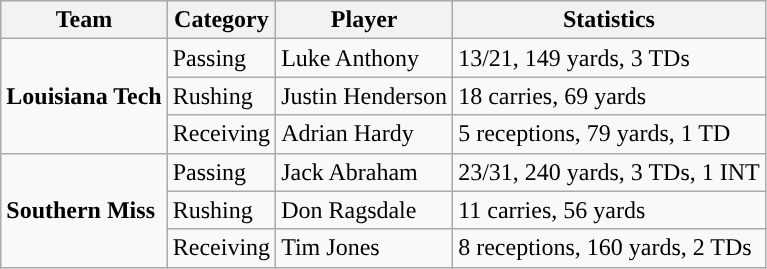<table class="wikitable" style="float: left;">
<tr>
<th>Team</th>
<th>Category</th>
<th>Player</th>
<th>Statistics</th>
</tr>
<tr>
<td rowspan=3><strong>Louisiana Tech</strong></td>
<td>Passing</td>
<td>Luke Anthony</td>
<td>13/21, 149 yards, 3 TDs</td>
</tr>
<tr>
<td>Rushing</td>
<td>Justin Henderson</td>
<td>18 carries, 69 yards</td>
</tr>
<tr>
<td>Receiving</td>
<td>Adrian Hardy</td>
<td>5 receptions, 79 yards, 1 TD</td>
</tr>
<tr>
<td rowspan=3><strong>Southern Miss</strong></td>
<td>Passing</td>
<td>Jack Abraham</td>
<td>23/31, 240 yards, 3 TDs, 1 INT</td>
</tr>
<tr>
<td>Rushing</td>
<td>Don Ragsdale</td>
<td>11 carries, 56 yards</td>
</tr>
<tr>
<td>Receiving</td>
<td>Tim Jones</td>
<td>8 receptions, 160 yards, 2 TDs</td>
</tr>
</table>
